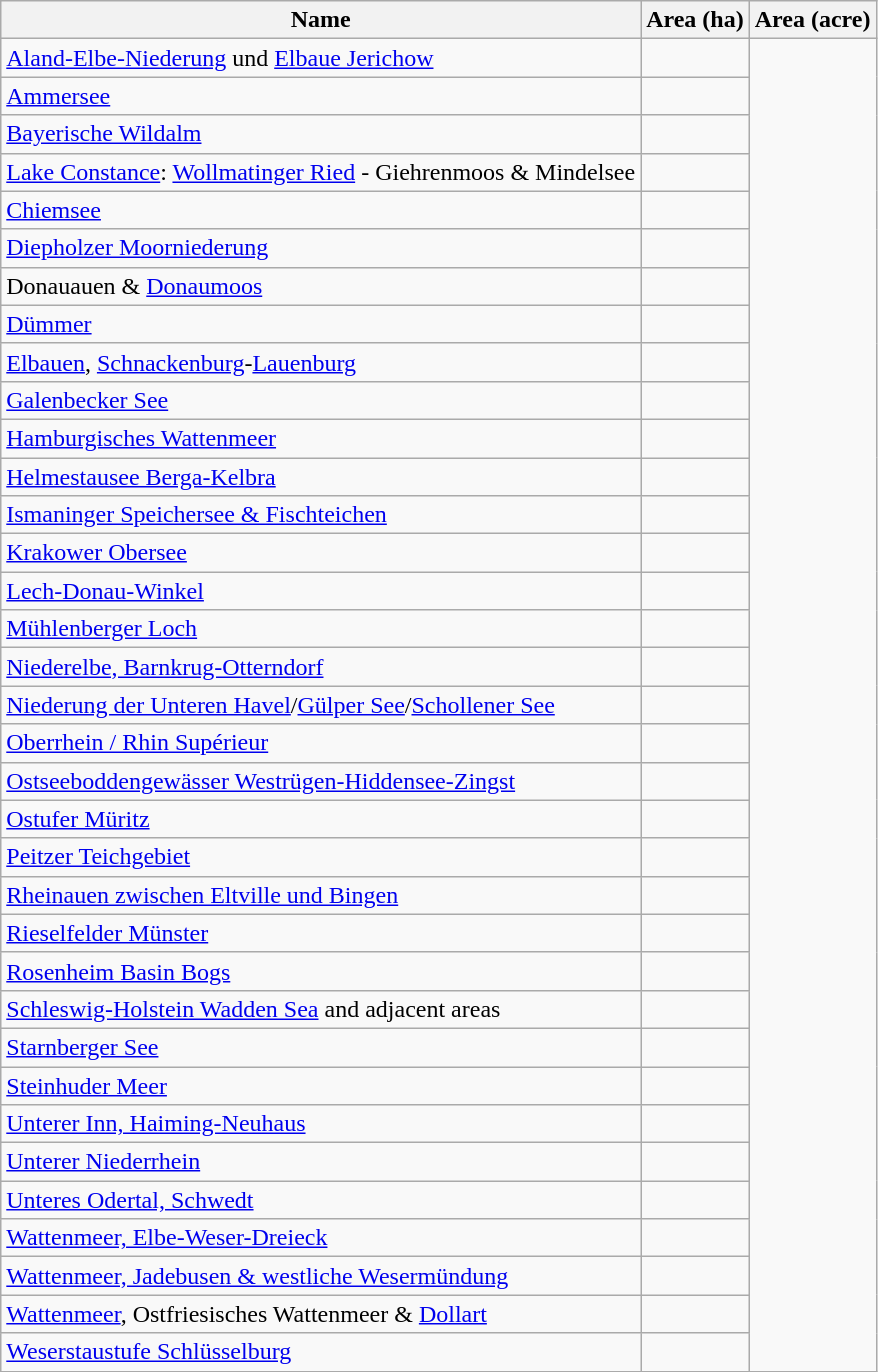<table class="wikitable sortable">
<tr>
<th scope="col" align=left>Name</th>
<th scope="col">Area (ha)</th>
<th scope="col">Area (acre)</th>
</tr>
<tr ---->
<td><a href='#'>Aland-Elbe-Niederung</a> und <a href='#'>Elbaue Jerichow</a></td>
<td></td>
</tr>
<tr ---->
<td><a href='#'>Ammersee</a></td>
<td></td>
</tr>
<tr ---->
<td><a href='#'>Bayerische Wildalm</a></td>
<td></td>
</tr>
<tr ---->
<td><a href='#'>Lake Constance</a>: <a href='#'>Wollmatinger Ried</a> - Giehrenmoos & Mindelsee</td>
<td></td>
</tr>
<tr ---->
<td><a href='#'>Chiemsee</a></td>
<td></td>
</tr>
<tr ---->
<td><a href='#'>Diepholzer Moorniederung</a></td>
<td></td>
</tr>
<tr ---->
<td>Donauauen & <a href='#'>Donaumoos</a></td>
<td></td>
</tr>
<tr ---->
<td><a href='#'>Dümmer</a></td>
<td></td>
</tr>
<tr ---->
<td><a href='#'>Elbauen</a>, <a href='#'>Schnackenburg</a>-<a href='#'>Lauenburg</a></td>
<td></td>
</tr>
<tr ---->
<td><a href='#'>Galenbecker See</a></td>
<td></td>
</tr>
<tr ---->
<td><a href='#'>Hamburgisches Wattenmeer</a></td>
<td></td>
</tr>
<tr ---->
<td><a href='#'>Helmestausee Berga-Kelbra</a></td>
<td></td>
</tr>
<tr ---->
<td><a href='#'>Ismaninger Speichersee & Fischteichen</a></td>
<td></td>
</tr>
<tr ---->
<td><a href='#'>Krakower Obersee</a></td>
<td></td>
</tr>
<tr ---->
<td><a href='#'>Lech-Donau-Winkel</a></td>
<td></td>
</tr>
<tr ---->
<td><a href='#'>Mühlenberger Loch</a></td>
<td></td>
</tr>
<tr ---->
<td><a href='#'>Niederelbe, Barnkrug-Otterndorf</a></td>
<td></td>
</tr>
<tr ---->
<td><a href='#'>Niederung der Unteren Havel</a>/<a href='#'>Gülper See</a>/<a href='#'>Schollener See</a></td>
<td></td>
</tr>
<tr ---->
<td><a href='#'>Oberrhein / Rhin Supérieur</a></td>
<td></td>
</tr>
<tr ---->
<td><a href='#'>Ostseeboddengewässer Westrügen-Hiddensee-Zingst</a></td>
<td></td>
</tr>
<tr ---->
<td><a href='#'>Ostufer Müritz</a></td>
<td></td>
</tr>
<tr ---->
<td><a href='#'>Peitzer Teichgebiet</a></td>
<td></td>
</tr>
<tr ---->
<td><a href='#'>Rheinauen zwischen Eltville und Bingen</a></td>
<td></td>
</tr>
<tr ---->
<td><a href='#'>Rieselfelder Münster</a></td>
<td></td>
</tr>
<tr ---->
<td><a href='#'>Rosenheim Basin Bogs</a></td>
<td></td>
</tr>
<tr ---->
<td><a href='#'>Schleswig-Holstein Wadden Sea</a> and adjacent areas</td>
<td></td>
</tr>
<tr ---->
<td><a href='#'>Starnberger See</a></td>
<td></td>
</tr>
<tr ---->
<td><a href='#'>Steinhuder Meer</a></td>
<td></td>
</tr>
<tr ---->
<td><a href='#'>Unterer Inn, Haiming-Neuhaus</a></td>
<td></td>
</tr>
<tr ---->
<td><a href='#'>Unterer Niederrhein</a></td>
<td></td>
</tr>
<tr ---->
<td><a href='#'>Unteres Odertal, Schwedt</a></td>
<td></td>
</tr>
<tr ---->
<td><a href='#'>Wattenmeer, Elbe-Weser-Dreieck</a></td>
<td></td>
</tr>
<tr ---->
<td><a href='#'>Wattenmeer, Jadebusen & westliche Wesermündung</a></td>
<td></td>
</tr>
<tr ---->
<td><a href='#'>Wattenmeer</a>, Ostfriesisches Wattenmeer & <a href='#'>Dollart</a></td>
<td></td>
</tr>
<tr ---->
<td><a href='#'>Weserstaustufe Schlüsselburg</a></td>
<td></td>
</tr>
</table>
